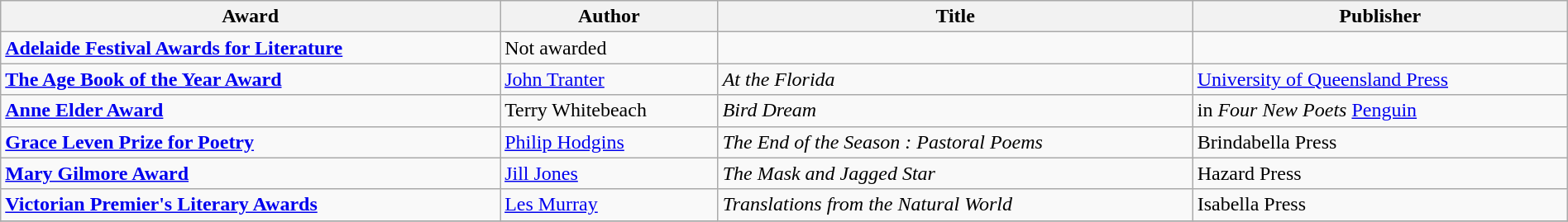<table class="wikitable" width=100%>
<tr>
<th>Award</th>
<th>Author</th>
<th>Title</th>
<th>Publisher</th>
</tr>
<tr>
<td><strong><a href='#'>Adelaide Festival Awards for Literature</a></strong></td>
<td>Not awarded</td>
<td></td>
<td></td>
</tr>
<tr>
<td><strong><a href='#'>The Age Book of the Year Award</a></strong></td>
<td><a href='#'>John Tranter</a></td>
<td><em>At the Florida</em></td>
<td><a href='#'>University of Queensland Press</a></td>
</tr>
<tr>
<td><strong><a href='#'>Anne Elder Award</a></strong></td>
<td>Terry Whitebeach</td>
<td><em>Bird Dream</em></td>
<td>in <em>Four New Poets</em> <a href='#'>Penguin</a></td>
</tr>
<tr>
<td><strong><a href='#'>Grace Leven Prize for Poetry</a></strong></td>
<td><a href='#'>Philip Hodgins</a></td>
<td><em>The End of the Season : Pastoral Poems</em></td>
<td>Brindabella Press</td>
</tr>
<tr>
<td><strong><a href='#'>Mary Gilmore Award</a></strong></td>
<td><a href='#'>Jill Jones</a></td>
<td><em>The Mask and Jagged Star</em></td>
<td>Hazard Press</td>
</tr>
<tr>
<td><strong><a href='#'>Victorian Premier's Literary Awards</a></strong></td>
<td><a href='#'>Les Murray</a></td>
<td><em>Translations from the Natural World</em></td>
<td>Isabella Press</td>
</tr>
<tr>
</tr>
</table>
